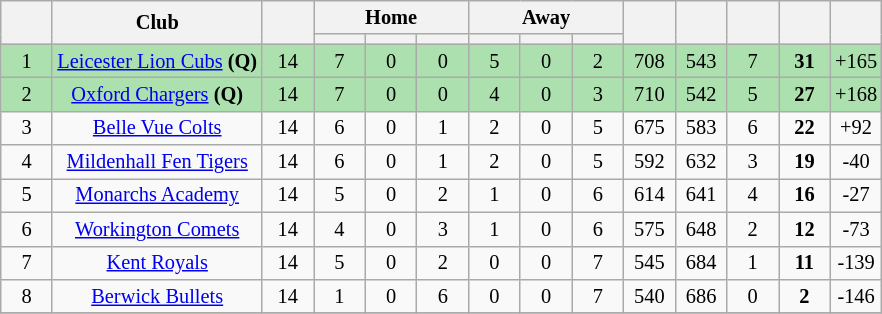<table class="wikitable" style="text-align:center; font-size:85%">
<tr>
<th rowspan="2" style="width:28px;"></th>
<th rowspan=2>Club</th>
<th rowspan="2" style="width:28px;"></th>
<th colspan=3>Home</th>
<th colspan=3>Away</th>
<th rowspan="2" style="width:28px;"></th>
<th rowspan="2" style="width:28px;"></th>
<th rowspan="2" style="width:28px;"></th>
<th rowspan="2" style="width:28px;"></th>
<th rowspan="2" style="width:28px;"></th>
</tr>
<tr>
<th width=28></th>
<th width=28></th>
<th width=28></th>
<th width=28></th>
<th width=28></th>
<th width=28></th>
</tr>
<tr style="background:#ACE1AF;">
<td align="center">1</td>
<td><a href='#'>Leicester Lion Cubs</a> <strong>(Q)</strong></td>
<td align="center">14</td>
<td align="center">7</td>
<td align="center">0</td>
<td align="center">0</td>
<td align="center">5</td>
<td align="center">0</td>
<td align="center">2</td>
<td align="center">708</td>
<td align="center">543</td>
<td align="center">7</td>
<td align="center"><strong>31</strong></td>
<td align="center">+165</td>
</tr>
<tr style="background:#ACE1AF;">
<td align="center">2</td>
<td><a href='#'>Oxford Chargers</a> <strong>(Q)</strong></td>
<td align="center">14</td>
<td align="center">7</td>
<td align="center">0</td>
<td align="center">0</td>
<td align="center">4</td>
<td align="center">0</td>
<td align="center">3</td>
<td align="center">710</td>
<td align="center">542</td>
<td align="center">5</td>
<td align="center"><strong>27</strong></td>
<td align="center">+168</td>
</tr>
<tr>
<td align="center">3</td>
<td><a href='#'>Belle Vue Colts</a></td>
<td align="center">14</td>
<td align="center">6</td>
<td align="center">0</td>
<td align="center">1</td>
<td align="center">2</td>
<td align="center">0</td>
<td align="center">5</td>
<td align="center">675</td>
<td align="center">583</td>
<td align="center">6</td>
<td align="center"><strong>22</strong></td>
<td align="center">+92</td>
</tr>
<tr>
<td align="center">4</td>
<td><a href='#'>Mildenhall Fen Tigers</a></td>
<td align="center">14</td>
<td align="center">6</td>
<td align="center">0</td>
<td align="center">1</td>
<td align="center">2</td>
<td align="center">0</td>
<td align="center">5</td>
<td align="center">592</td>
<td align="center">632</td>
<td align="center">3</td>
<td align="center"><strong>19</strong></td>
<td align="center">-40</td>
</tr>
<tr>
<td align="center">5</td>
<td><a href='#'>Monarchs Academy</a></td>
<td align="center">14</td>
<td align="center">5</td>
<td align="center">0</td>
<td align="center">2</td>
<td align="center">1</td>
<td align="center">0</td>
<td align="center">6</td>
<td align="center">614</td>
<td align="center">641</td>
<td align="center">4</td>
<td align="center"><strong>16</strong></td>
<td align="center">-27</td>
</tr>
<tr>
<td align="center">6</td>
<td><a href='#'>Workington Comets</a></td>
<td align="center">14</td>
<td align="center">4</td>
<td align="center">0</td>
<td align="center">3</td>
<td align="center">1</td>
<td align="center">0</td>
<td align="center">6</td>
<td align="center">575</td>
<td align="center">648</td>
<td align="center">2</td>
<td align="center"><strong>12</strong></td>
<td align="center">-73</td>
</tr>
<tr>
<td align="center">7</td>
<td><a href='#'>Kent Royals</a></td>
<td align="center">14</td>
<td align="center">5</td>
<td align="center">0</td>
<td align="center">2</td>
<td align="center">0</td>
<td align="center">0</td>
<td align="center">7</td>
<td align="center">545</td>
<td align="center">684</td>
<td align="center">1</td>
<td align="center"><strong>11</strong></td>
<td align="center">-139</td>
</tr>
<tr>
<td align="center">8</td>
<td><a href='#'>Berwick Bullets</a></td>
<td align="center">14</td>
<td align="center">1</td>
<td align="center">0</td>
<td align="center">6</td>
<td align="center">0</td>
<td align="center">0</td>
<td align="center">7</td>
<td align="center">540</td>
<td align="center">686</td>
<td align="center">0</td>
<td align="center"><strong>2</strong></td>
<td align="center">-146</td>
</tr>
<tr>
</tr>
</table>
